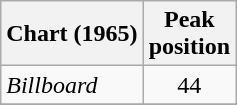<table class="wikitable">
<tr>
<th>Chart (1965)</th>
<th>Peak<br>position</th>
</tr>
<tr>
<td><em>Billboard</em></td>
<td align="center">44</td>
</tr>
<tr>
</tr>
</table>
